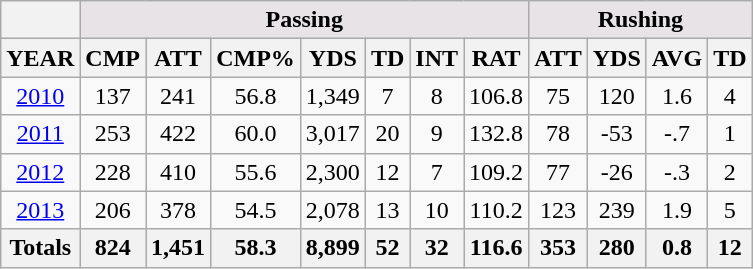<table class=wikitable style="text-align:center">
<tr>
<th></th>
<th colspan="7" style="background:#e7e3e7;">Passing</th>
<th colspan="4" style="background:#e7e3e7;">Rushing</th>
</tr>
<tr>
<th>YEAR</th>
<th>CMP</th>
<th>ATT</th>
<th>CMP%</th>
<th>YDS</th>
<th>TD</th>
<th>INT</th>
<th>RAT</th>
<th>ATT</th>
<th>YDS</th>
<th>AVG</th>
<th>TD</th>
</tr>
<tr>
<td><a href='#'>2010</a></td>
<td>137</td>
<td>241</td>
<td>56.8</td>
<td>1,349</td>
<td>7</td>
<td>8</td>
<td>106.8</td>
<td>75</td>
<td>120</td>
<td>1.6</td>
<td>4</td>
</tr>
<tr>
<td><a href='#'>2011</a></td>
<td>253</td>
<td>422</td>
<td>60.0</td>
<td>3,017</td>
<td>20</td>
<td>9</td>
<td>132.8</td>
<td>78</td>
<td>-53</td>
<td>-.7</td>
<td>1</td>
</tr>
<tr>
<td><a href='#'>2012</a></td>
<td>228</td>
<td>410</td>
<td>55.6</td>
<td>2,300</td>
<td>12</td>
<td>7</td>
<td>109.2</td>
<td>77</td>
<td>-26</td>
<td>-.3</td>
<td>2</td>
</tr>
<tr>
<td><a href='#'>2013</a></td>
<td>206</td>
<td>378</td>
<td>54.5</td>
<td>2,078</td>
<td>13</td>
<td>10</td>
<td>110.2</td>
<td>123</td>
<td>239</td>
<td>1.9</td>
<td>5</td>
</tr>
<tr>
<th>Totals</th>
<th>824</th>
<th>1,451</th>
<th>58.3</th>
<th>8,899</th>
<th>52</th>
<th>32</th>
<th>116.6</th>
<th>353</th>
<th>280</th>
<th>0.8</th>
<th>12</th>
</tr>
</table>
